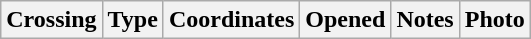<table class="wikitable plainrowheaders sortable">
<tr>
<th scope="col">Crossing</th>
<th scope="col">Type</th>
<th scope="col">Coordinates</th>
<th scope="col">Opened</th>
<th scope="col">Notes</th>
<th scope="col">Photo<br>
























</th>
</tr>
</table>
